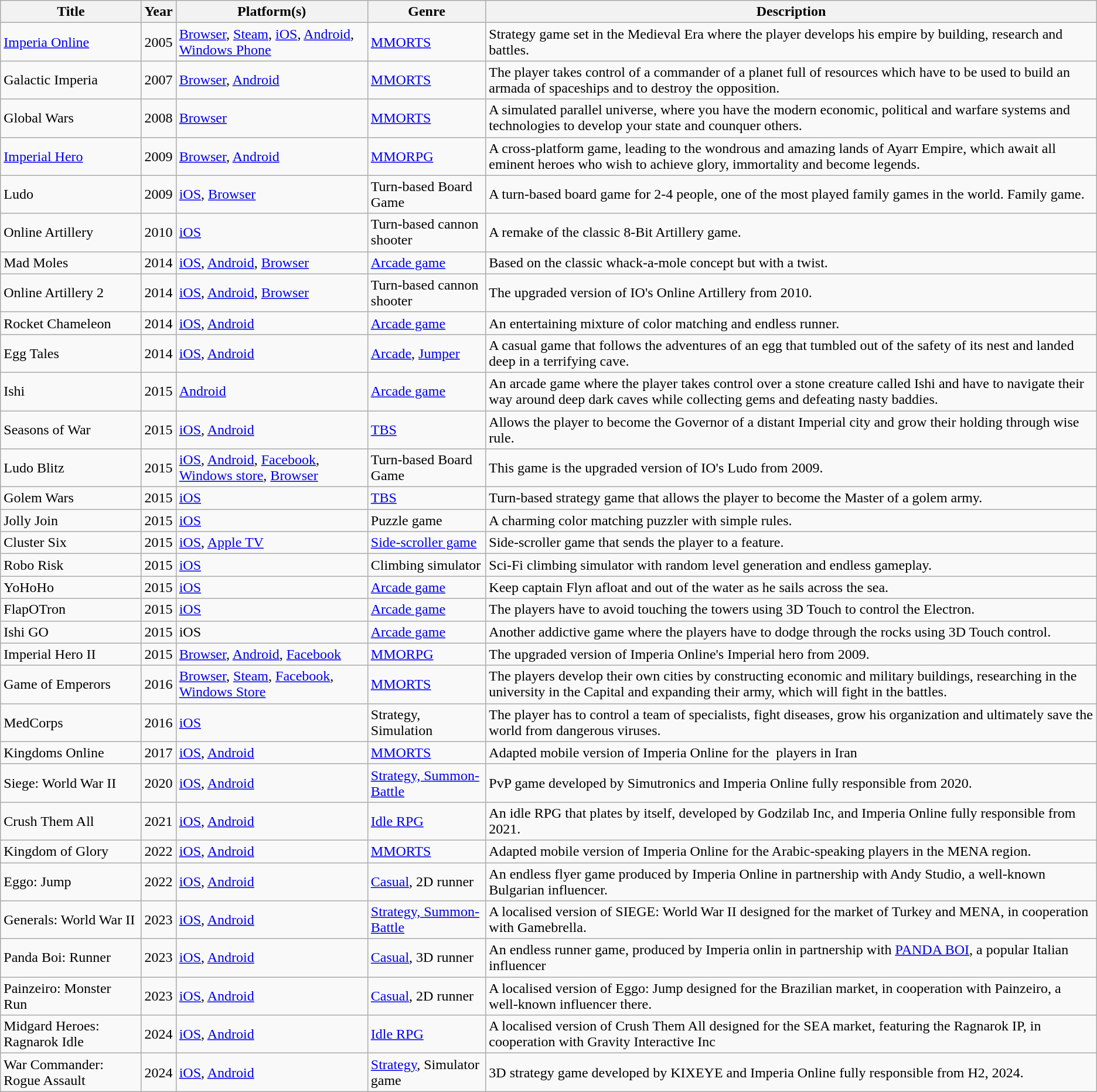<table class="wikitable">
<tr>
<th>Title</th>
<th>Year</th>
<th>Platform(s)</th>
<th>Genre</th>
<th>Description</th>
</tr>
<tr>
<td><a href='#'>Imperia Online</a></td>
<td>2005</td>
<td><a href='#'>Browser</a>, <a href='#'>Steam</a>, <a href='#'>iOS</a>, <a href='#'>Android</a>, <a href='#'>Windows Phone</a></td>
<td><a href='#'>MMORTS</a></td>
<td>Strategy game set in the Medieval Era where the player develops his empire by building, research and battles.</td>
</tr>
<tr>
<td>Galactic Imperia</td>
<td>2007</td>
<td><a href='#'>Browser</a>, <a href='#'>Android</a></td>
<td><a href='#'>MMORTS</a></td>
<td>The player takes control of a commander of a planet full of resources which have to be used to build an armada of spaceships and to destroy the opposition.</td>
</tr>
<tr>
<td>Global Wars</td>
<td>2008</td>
<td><a href='#'>Browser</a></td>
<td><a href='#'>MMORTS</a></td>
<td>A simulated parallel universe, where you have the modern economic, political and warfare systems and technologies to develop your state and counquer others.</td>
</tr>
<tr>
<td><a href='#'>Imperial Hero</a></td>
<td>2009</td>
<td><a href='#'>Browser</a>, <a href='#'>Android</a></td>
<td><a href='#'>MMORPG</a></td>
<td>A cross-platform game, leading to the wondrous and amazing lands of Ayarr Empire, which await all eminent heroes who wish to achieve glory, immortality and become legends.</td>
</tr>
<tr>
<td>Ludo</td>
<td>2009</td>
<td><a href='#'>iOS</a>, <a href='#'>Browser</a></td>
<td>Turn-based Board Game</td>
<td>A turn-based board game for 2-4 people, one of the most played family games in the world. Family game.</td>
</tr>
<tr>
<td>Online Artillery</td>
<td>2010</td>
<td><a href='#'>iOS</a></td>
<td>Turn-based cannon shooter</td>
<td>A remake of the classic 8-Bit Artillery game.</td>
</tr>
<tr>
<td>Mad Moles</td>
<td>2014</td>
<td><a href='#'>iOS</a>, <a href='#'>Android</a>, <a href='#'>Browser</a></td>
<td><a href='#'>Arcade game</a></td>
<td>Based on the classic whack-a-mole concept but with a twist.</td>
</tr>
<tr>
<td>Online Artillery 2</td>
<td>2014</td>
<td><a href='#'>iOS</a>, <a href='#'>Android</a>, <a href='#'>Browser</a></td>
<td>Turn-based cannon shooter</td>
<td>The upgraded version of IO's Online Artillery from 2010.</td>
</tr>
<tr>
<td>Rocket Chameleon</td>
<td>2014</td>
<td><a href='#'>iOS</a>, <a href='#'>Android</a></td>
<td><a href='#'>Arcade game</a></td>
<td>An entertaining mixture of color matching and endless runner.</td>
</tr>
<tr>
<td>Egg Tales</td>
<td>2014</td>
<td><a href='#'>iOS</a>, <a href='#'>Android</a></td>
<td><a href='#'>Arcade</a>, <a href='#'>Jumper</a></td>
<td>A casual game that follows the adventures of an egg that tumbled out of the safety of its nest and landed deep in a terrifying cave.</td>
</tr>
<tr>
<td>Ishi</td>
<td>2015</td>
<td><a href='#'>Android</a></td>
<td><a href='#'>Arcade game</a></td>
<td>An arcade game where the player takes control over a stone creature called Ishi and have to navigate their way around deep dark caves while collecting gems and defeating nasty baddies.</td>
</tr>
<tr>
<td>Seasons of War</td>
<td>2015</td>
<td><a href='#'>iOS</a>, <a href='#'>Android</a></td>
<td><a href='#'>TBS</a></td>
<td>Allows the player to become the Governor of a distant Imperial city and grow their holding through wise rule.</td>
</tr>
<tr>
<td>Ludo Blitz</td>
<td>2015</td>
<td><a href='#'>iOS</a>, <a href='#'>Android</a>, <a href='#'>Facebook</a>, <a href='#'>Windows store</a>, <a href='#'>Browser</a></td>
<td>Turn-based Board Game</td>
<td>This game is the upgraded version of IO's Ludo from 2009.</td>
</tr>
<tr>
<td>Golem Wars</td>
<td>2015</td>
<td><a href='#'>iOS</a></td>
<td><a href='#'>TBS</a></td>
<td>Turn-based strategy game that allows the player to become the Master of a golem army.</td>
</tr>
<tr>
<td>Jolly Join</td>
<td>2015</td>
<td><a href='#'>iOS</a></td>
<td>Puzzle game</td>
<td>A charming color matching puzzler with simple rules.</td>
</tr>
<tr>
<td>Cluster Six</td>
<td>2015</td>
<td><a href='#'>iOS</a>, <a href='#'>Apple TV</a></td>
<td><a href='#'>Side-scroller game</a></td>
<td>Side-scroller game that sends the player to a feature.</td>
</tr>
<tr>
<td>Robo Risk</td>
<td>2015</td>
<td><a href='#'>iOS</a></td>
<td>Climbing simulator</td>
<td>Sci-Fi climbing simulator with random level generation and endless gameplay.</td>
</tr>
<tr>
<td>YoHoHo</td>
<td>2015</td>
<td><a href='#'>iOS</a></td>
<td><a href='#'>Arcade game</a></td>
<td>Keep captain Flyn afloat and out of the water as he sails across the sea.</td>
</tr>
<tr>
<td>FlapOTron</td>
<td>2015</td>
<td><a href='#'>iOS</a></td>
<td><a href='#'>Arcade game</a></td>
<td>The players have to avoid touching the towers using 3D Touch to control the Electron.</td>
</tr>
<tr>
<td>Ishi GO</td>
<td>2015</td>
<td>iOS</td>
<td><a href='#'>Arcade game</a></td>
<td>Another addictive game where the players have to dodge through the rocks using 3D Touch control.</td>
</tr>
<tr>
<td>Imperial Hero II</td>
<td>2015</td>
<td><a href='#'>Browser</a>, <a href='#'>Android</a>, <a href='#'>Facebook</a></td>
<td><a href='#'>MMORPG</a></td>
<td>The upgraded version of Imperia Online's Imperial hero from 2009.</td>
</tr>
<tr>
<td>Game of Emperors</td>
<td>2016</td>
<td><a href='#'>Browser</a>, <a href='#'>Steam</a>, <a href='#'>Facebook</a>, <a href='#'>Windows Store</a></td>
<td><a href='#'>MMORTS</a></td>
<td>The players develop their own cities by constructing economic and military buildings, researching in the university in the Capital and expanding their army, which will fight in the battles.</td>
</tr>
<tr>
<td>MedCorps</td>
<td>2016</td>
<td><a href='#'>iOS</a></td>
<td>Strategy, Simulation</td>
<td>The player has to control a team of specialists, fight diseases, grow his organization and ultimately save the world from dangerous viruses.</td>
</tr>
<tr>
<td>Kingdoms Online</td>
<td>2017</td>
<td><a href='#'>iOS</a>, <a href='#'>Android</a></td>
<td><a href='#'>MMORTS</a></td>
<td>Adapted mobile version of Imperia Online for the  players in Iran</td>
</tr>
<tr>
<td>Siege: World War II</td>
<td>2020</td>
<td><a href='#'>iOS</a>, <a href='#'>Android</a></td>
<td><a href='#'>Strategy, Summon-Battle</a></td>
<td>PvP game developed by Simutronics and Imperia Online fully responsible from 2020.</td>
</tr>
<tr>
<td>Crush Them All</td>
<td>2021</td>
<td><a href='#'>iOS</a>, <a href='#'>Android</a></td>
<td><a href='#'>Idle RPG</a></td>
<td>An idle RPG that plates by itself, developed by Godzilab Inc, and Imperia Online fully responsible from 2021.</td>
</tr>
<tr>
<td>Kingdom of Glory</td>
<td>2022</td>
<td><a href='#'>iOS</a>, <a href='#'>Android</a></td>
<td><a href='#'>MMORTS</a></td>
<td>Adapted mobile version of Imperia Online for the Arabic-speaking players in the MENA region.</td>
</tr>
<tr>
<td>Eggo: Jump</td>
<td>2022</td>
<td><a href='#'>iOS</a>, <a href='#'>Android</a></td>
<td><a href='#'>Casual</a>, 2D runner</td>
<td>An endless flyer game produced by Imperia Online in partnership with Andy Studio, a well-known Bulgarian influencer.</td>
</tr>
<tr>
<td>Generals: World War II</td>
<td>2023</td>
<td><a href='#'>iOS</a>, <a href='#'>Android</a></td>
<td><a href='#'>Strategy, Summon-Battle</a></td>
<td>A localised version of SIEGE: World War II designed for the market of Turkey and MENA, in cooperation with Gamebrella.</td>
</tr>
<tr>
<td>Panda Boi: Runner</td>
<td>2023</td>
<td><a href='#'>iOS</a>, <a href='#'>Android</a></td>
<td><a href='#'>Casual</a>, 3D runner</td>
<td>An endless runner game, produced by Imperia onlin in partnership with <a href='#'>PANDA BOI</a>, a popular Italian influencer</td>
</tr>
<tr>
<td>Painzeiro: Monster Run</td>
<td>2023</td>
<td><a href='#'>iOS</a>, <a href='#'>Android</a></td>
<td><a href='#'>Casual</a>, 2D runner</td>
<td>A localised version of Eggo: Jump designed for the Brazilian market, in cooperation with Painzeiro, a well-known influencer there.</td>
</tr>
<tr>
<td>Midgard Heroes: Ragnarok Idle</td>
<td>2024</td>
<td><a href='#'>iOS</a>, <a href='#'>Android</a></td>
<td><a href='#'>Idle RPG</a></td>
<td>A localised version of Crush Them All designed for the SEA market, featuring the Ragnarok IP, in cooperation with Gravity Interactive Inc</td>
</tr>
<tr>
<td>War Commander: Rogue Assault</td>
<td>2024</td>
<td><a href='#'>iOS</a>, <a href='#'>Android</a></td>
<td><a href='#'>Strategy</a>, Simulator game</td>
<td>3D strategy game developed by KIXEYE and Imperia Online fully responsible from H2, 2024.</td>
</tr>
</table>
